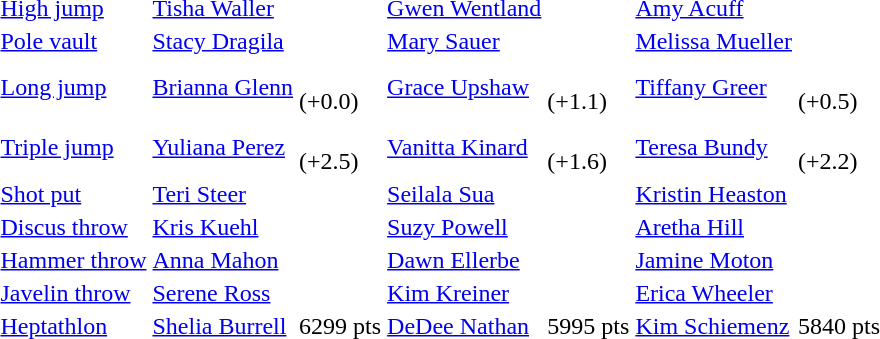<table>
<tr>
<td><a href='#'>High jump</a></td>
<td><a href='#'>Tisha Waller</a></td>
<td></td>
<td><a href='#'>Gwen Wentland</a></td>
<td></td>
<td><a href='#'>Amy Acuff</a></td>
<td></td>
</tr>
<tr>
<td><a href='#'>Pole vault</a></td>
<td><a href='#'>Stacy Dragila</a></td>
<td></td>
<td><a href='#'>Mary Sauer</a></td>
<td></td>
<td><a href='#'>Melissa Mueller</a></td>
<td></td>
</tr>
<tr>
<td><a href='#'>Long jump</a></td>
<td><a href='#'>Brianna Glenn</a></td>
<td><br>(+0.0)</td>
<td><a href='#'>Grace Upshaw</a></td>
<td><br>(+1.1)</td>
<td><a href='#'>Tiffany Greer</a></td>
<td><br>(+0.5)</td>
</tr>
<tr>
<td><a href='#'>Triple jump</a></td>
<td><a href='#'>Yuliana Perez</a></td>
<td><br>(+2.5)</td>
<td><a href='#'>Vanitta Kinard</a></td>
<td><br>(+1.6)</td>
<td><a href='#'>Teresa Bundy</a></td>
<td><br>(+2.2)</td>
</tr>
<tr>
<td><a href='#'>Shot put</a></td>
<td><a href='#'>Teri Steer</a></td>
<td></td>
<td><a href='#'>Seilala Sua</a></td>
<td></td>
<td><a href='#'>Kristin Heaston</a></td>
<td></td>
</tr>
<tr>
<td><a href='#'>Discus throw</a></td>
<td><a href='#'>Kris Kuehl</a></td>
<td></td>
<td><a href='#'>Suzy Powell</a></td>
<td></td>
<td><a href='#'>Aretha Hill</a></td>
<td></td>
</tr>
<tr>
<td><a href='#'>Hammer throw</a></td>
<td><a href='#'>Anna Mahon</a></td>
<td></td>
<td><a href='#'>Dawn Ellerbe</a></td>
<td></td>
<td><a href='#'>Jamine Moton</a></td>
<td></td>
</tr>
<tr>
<td><a href='#'>Javelin throw</a></td>
<td><a href='#'>Serene Ross</a></td>
<td></td>
<td><a href='#'>Kim Kreiner</a></td>
<td></td>
<td><a href='#'>Erica Wheeler</a></td>
<td></td>
</tr>
<tr>
<td><a href='#'>Heptathlon</a></td>
<td><a href='#'>Shelia Burrell</a></td>
<td>6299 pts</td>
<td><a href='#'>DeDee Nathan</a></td>
<td>5995 pts</td>
<td><a href='#'>Kim Schiemenz</a></td>
<td>5840 pts</td>
</tr>
</table>
